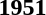<table>
<tr>
<td><strong>1951</strong><br></td>
</tr>
</table>
